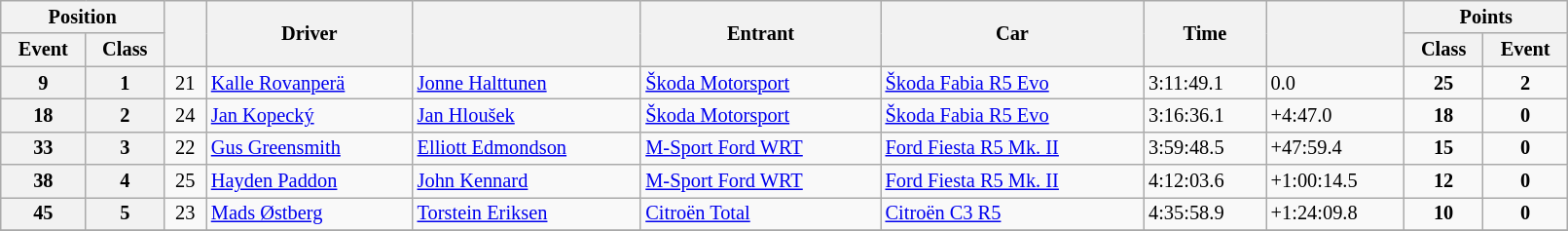<table class="wikitable" width=85% style="font-size: 85%;">
<tr>
<th colspan="2">Position</th>
<th rowspan="2"></th>
<th rowspan="2">Driver</th>
<th rowspan="2"></th>
<th rowspan="2">Entrant</th>
<th rowspan="2">Car</th>
<th rowspan="2">Time</th>
<th rowspan="2"></th>
<th colspan="2">Points</th>
</tr>
<tr>
<th>Event</th>
<th>Class</th>
<th>Class</th>
<th>Event</th>
</tr>
<tr>
<th>9</th>
<th>1</th>
<td align="center">21</td>
<td nowrap><a href='#'>Kalle Rovanperä</a></td>
<td><a href='#'>Jonne Halttunen</a></td>
<td><a href='#'>Škoda Motorsport</a></td>
<td><a href='#'>Škoda Fabia R5 Evo</a></td>
<td>3:11:49.1</td>
<td>0.0</td>
<td align="center"><strong>25</strong></td>
<td align="center"><strong>2</strong></td>
</tr>
<tr>
<th>18</th>
<th>2</th>
<td align="center">24</td>
<td><a href='#'>Jan Kopecký</a></td>
<td><a href='#'>Jan Hloušek</a></td>
<td><a href='#'>Škoda Motorsport</a></td>
<td><a href='#'>Škoda Fabia R5 Evo</a></td>
<td>3:16:36.1</td>
<td>+4:47.0</td>
<td align="center"><strong>18</strong></td>
<td align="center"><strong>0</strong></td>
</tr>
<tr>
<th>33</th>
<th>3</th>
<td align="center">22</td>
<td><a href='#'>Gus Greensmith</a></td>
<td nowrap><a href='#'>Elliott Edmondson</a></td>
<td nowrap><a href='#'>M-Sport Ford WRT</a></td>
<td nowrap><a href='#'>Ford Fiesta R5 Mk. II</a></td>
<td>3:59:48.5</td>
<td>+47:59.4</td>
<td align="center"><strong>15</strong></td>
<td align="center"><strong>0</strong></td>
</tr>
<tr>
<th>38</th>
<th>4</th>
<td align="center">25</td>
<td><a href='#'>Hayden Paddon</a></td>
<td><a href='#'>John Kennard</a></td>
<td><a href='#'>M-Sport Ford WRT</a></td>
<td><a href='#'>Ford Fiesta R5 Mk. II</a></td>
<td>4:12:03.6</td>
<td>+1:00:14.5</td>
<td align="center"><strong>12</strong></td>
<td align="center"><strong>0</strong></td>
</tr>
<tr>
<th>45</th>
<th>5</th>
<td align="center">23</td>
<td><a href='#'>Mads Østberg</a></td>
<td><a href='#'>Torstein Eriksen</a></td>
<td><a href='#'>Citroën Total</a></td>
<td><a href='#'>Citroën C3 R5</a></td>
<td>4:35:58.9</td>
<td>+1:24:09.8</td>
<td align="center"><strong>10</strong></td>
<td align="center"><strong>0</strong></td>
</tr>
<tr>
</tr>
</table>
